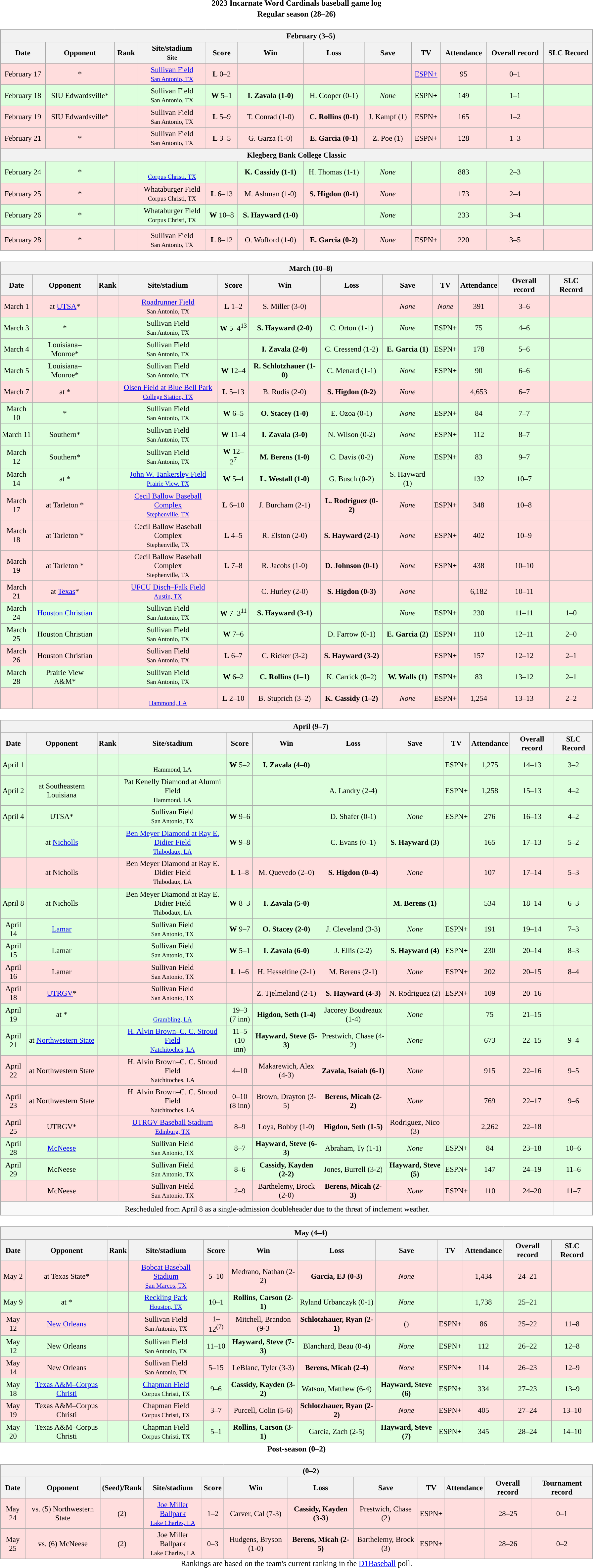<table class="toccolours" width=95% style="clear:both; margin:1.5em auto; text-align:center;">
<tr>
<th colspan=2>2023 Incarnate Word Cardinals baseball game log</th>
</tr>
<tr>
<th colspan=2>Regular season (28–26)</th>
</tr>
<tr valign="top">
<td><br><table class="wikitable collapsible collapsed" style="margin:auto; width:100%; text-align:center; font-size:95%">
<tr>
<th colspan=12 style="padding-left:4em;">February (3–5)</th>
</tr>
<tr>
<th>Date</th>
<th>Opponent</th>
<th>Rank</th>
<th>Site/stadium<br><small>Site</small></th>
<th>Score</th>
<th>Win</th>
<th>Loss</th>
<th>Save</th>
<th>TV</th>
<th>Attendance</th>
<th>Overall record</th>
<th>SLC Record</th>
</tr>
<tr align="center" bgcolor=#ffdddd>
<td>February 17</td>
<td>*</td>
<td></td>
<td><a href='#'>Sullivan Field</a><br><small><a href='#'>San Antonio, TX</a></small></td>
<td><strong>L</strong> 0–2</td>
<td></td>
<td></td>
<td></td>
<td><a href='#'>ESPN+</a></td>
<td>95</td>
<td>0–1</td>
<td></td>
</tr>
<tr align="center" bgcolor=#ddffdd>
<td>February 18</td>
<td>SIU Edwardsville*</td>
<td></td>
<td>Sullivan Field<br><small>San Antonio, TX</small></td>
<td><strong>W</strong> 5–1</td>
<td><strong>I. Zavala (1-0)</strong></td>
<td>H. Cooper (0-1)</td>
<td><em>None</em></td>
<td>ESPN+</td>
<td>149</td>
<td>1–1</td>
<td></td>
</tr>
<tr align="center" bgcolor=#ffdddd>
<td>February 19</td>
<td>SIU Edwardsville*</td>
<td></td>
<td>Sullivan Field<br><small>San Antonio, TX</small></td>
<td><strong>L</strong> 5–9</td>
<td>T. Conrad (1-0)</td>
<td><strong>C. Rollins (0-1)</strong></td>
<td>J. Kampf (1)</td>
<td>ESPN+</td>
<td>165</td>
<td>1–2</td>
<td></td>
</tr>
<tr align="center" bgcolor=#ffdddd>
<td>February 21</td>
<td>*</td>
<td></td>
<td>Sullivan Field<br><small>San Antonio, TX</small></td>
<td><strong>L</strong> 3–5</td>
<td>G. Garza (1-0)</td>
<td><strong>E. Garcia (0-1)</strong></td>
<td>Z. Poe (1)</td>
<td>ESPN+</td>
<td>128</td>
<td>1–3</td>
<td></td>
</tr>
<tr>
<th colspan=12>Klegberg Bank College Classic</th>
</tr>
<tr align="center" bgcolor=#ddffdd>
<td>February 24</td>
<td>*</td>
<td></td>
<td><br><small><a href='#'>Corpus Christi, TX</a></small></td>
<td></td>
<td><strong>K. Cassidy (1-1)</strong></td>
<td>H. Thomas (1-1)</td>
<td><em>None</em></td>
<td></td>
<td>883</td>
<td>2–3</td>
<td></td>
</tr>
<tr align="center" bgcolor=#ffdddd>
<td>February 25</td>
<td>*</td>
<td></td>
<td>Whataburger Field<br><small>Corpus Christi, TX</small></td>
<td><strong>L</strong> 6–13</td>
<td>M. Ashman (1-0)</td>
<td><strong>S. Higdon (0-1)</strong></td>
<td><em>None</em></td>
<td></td>
<td>173</td>
<td>2–4</td>
<td></td>
</tr>
<tr align="center" bgcolor=#ddffdd>
<td>February 26</td>
<td>*</td>
<td></td>
<td>Whataburger Field<br><small>Corpus Christi, TX</small></td>
<td><strong>W</strong> 10–8</td>
<td><strong>S. Hayward (1-0)</strong></td>
<td></td>
<td><em>None</em></td>
<td></td>
<td>233</td>
<td>3–4</td>
<td></td>
</tr>
<tr>
<th colspan=12></th>
</tr>
<tr align="center" bgcolor=#ffdddd>
<td>February 28</td>
<td>*</td>
<td></td>
<td>Sullivan Field<br><small>San Antonio, TX</small></td>
<td><strong>L</strong> 8–12</td>
<td>O. Wofford (1-0)</td>
<td><strong>E. Garcia (0-2)</strong></td>
<td><em>None</em></td>
<td>ESPN+</td>
<td>220</td>
<td>3–5</td>
<td></td>
</tr>
</table>
</td>
</tr>
<tr>
<td><br><table class="wikitable collapsible collapsed" style="margin:auto; width:100%; text-align:center; font-size:95%">
<tr>
<th colspan=12 style="padding-left:4em;">March (10–8)</th>
</tr>
<tr>
<th>Date</th>
<th>Opponent</th>
<th>Rank</th>
<th>Site/stadium</th>
<th>Score</th>
<th>Win</th>
<th>Loss</th>
<th>Save</th>
<th>TV</th>
<th>Attendance</th>
<th>Overall record</th>
<th>SLC Record</th>
</tr>
<tr align="center" bgcolor=#ffdddd>
<td>March 1</td>
<td>at <a href='#'>UTSA</a>*</td>
<td></td>
<td><a href='#'>Roadrunner Field</a><br><small>San Antonio, TX</small></td>
<td><strong>L</strong> 1–2</td>
<td>S. Miller (3-0)</td>
<td></td>
<td><em>None</em></td>
<td><em>None</em></td>
<td>391</td>
<td>3–6</td>
<td></td>
</tr>
<tr align="center" bgcolor=#ddffdd>
<td>March 3</td>
<td>*</td>
<td></td>
<td>Sullivan Field<br><small>San Antonio, TX</small></td>
<td><strong>W</strong> 5–4<sup>13</sup></td>
<td><strong>S. Hayward (2-0)</strong></td>
<td>C. Orton (1-1)</td>
<td><em>None</em></td>
<td>ESPN+</td>
<td>75</td>
<td>4–6</td>
<td></td>
</tr>
<tr align="center" bgcolor=#ddffdd>
<td>March 4</td>
<td>Louisiana–Monroe*</td>
<td></td>
<td>Sullivan Field<br><small>San Antonio, TX</small></td>
<td></td>
<td><strong>I. Zavala (2-0)</strong></td>
<td>C. Cressend (1-2)</td>
<td><strong>E. Garcia (1)</strong></td>
<td>ESPN+</td>
<td>178</td>
<td>5–6</td>
<td></td>
</tr>
<tr align="center" bgcolor=#ddffdd>
<td>March 5</td>
<td>Louisiana–Monroe*</td>
<td></td>
<td>Sullivan Field<br><small>San Antonio, TX</small></td>
<td><strong>W</strong> 12–4</td>
<td><strong>R. Schlotzhauer (1-0)</strong></td>
<td>C. Menard (1-1)</td>
<td><em>None</em></td>
<td>ESPN+</td>
<td>90</td>
<td>6–6</td>
<td></td>
</tr>
<tr align="center" bgcolor=#ffdddd>
<td>March 7</td>
<td>at *</td>
<td></td>
<td><a href='#'>Olsen Field at Blue Bell Park</a><br><small><a href='#'>College Station, TX</a></small></td>
<td><strong>L</strong> 5–13</td>
<td>B. Rudis (2-0)</td>
<td><strong>S. Higdon (0-2)</strong></td>
<td><em>None</em></td>
<td></td>
<td>4,653</td>
<td>6–7</td>
<td></td>
</tr>
<tr align="center" bgcolor=#ddffdd>
<td>March 10</td>
<td>*</td>
<td></td>
<td>Sullivan Field<br><small>San Antonio, TX</small></td>
<td><strong>W</strong> 6–5</td>
<td><strong>O. Stacey (1-0)</strong></td>
<td>E. Ozoa (0-1)</td>
<td><em>None</em></td>
<td>ESPN+</td>
<td>84</td>
<td>7–7</td>
<td></td>
</tr>
<tr align="center" bgcolor=#ddffdd>
<td>March 11</td>
<td>Southern*</td>
<td></td>
<td>Sullivan Field<br><small>San Antonio, TX</small></td>
<td><strong>W</strong> 11–4</td>
<td><strong>I. Zavala (3-0)</strong></td>
<td>N. Wilson (0-2)</td>
<td><em>None</em></td>
<td>ESPN+</td>
<td>112</td>
<td>8–7</td>
<td></td>
</tr>
<tr align="center" bgcolor=#ddffdd>
<td>March 12</td>
<td>Southern*</td>
<td></td>
<td>Sullivan Field<br><small>San Antonio, TX</small></td>
<td><strong>W</strong> 12–2<sup>7</sup></td>
<td><strong>M. Berens (1-0)</strong></td>
<td>C. Davis (0-2)</td>
<td><em>None</em></td>
<td>ESPN+</td>
<td>83</td>
<td>9–7</td>
<td></td>
</tr>
<tr align="center" bgcolor=#ddffdd>
<td>March 14</td>
<td>at *</td>
<td></td>
<td><a href='#'>John W. Tankersley Field</a><br><small><a href='#'>Prairie View, TX</a></small></td>
<td><strong>W</strong> 5–4</td>
<td><strong>L. Westall (1-0)</strong></td>
<td>G. Busch (0-2)</td>
<td>S. Hayward (1)</td>
<td></td>
<td>132</td>
<td>10–7</td>
<td></td>
</tr>
<tr align="center" bgcolor=#ffdddd>
<td>March 17</td>
<td>at Tarleton *</td>
<td></td>
<td><a href='#'>Cecil Ballow Baseball Complex</a><br><small><a href='#'>Stephenville, TX</a></small></td>
<td><strong>L</strong> 6–10</td>
<td>J. Burcham (2-1)</td>
<td><strong>L. Rodriguez (0-2)</strong></td>
<td><em>None</em></td>
<td>ESPN+</td>
<td>348</td>
<td>10–8</td>
<td></td>
</tr>
<tr align="center" bgcolor=#ffdddd>
<td>March 18</td>
<td>at Tarleton *</td>
<td></td>
<td>Cecil Ballow Baseball Complex<br><small>Stephenville, TX</small></td>
<td><strong>L</strong> 4–5</td>
<td>R. Elston (2-0)</td>
<td><strong>S. Hayward (2-1)</strong></td>
<td><em>None</em></td>
<td>ESPN+</td>
<td>402</td>
<td>10–9</td>
<td></td>
</tr>
<tr align="center" bgcolor=#ffdddd>
<td>March 19</td>
<td>at Tarleton *</td>
<td></td>
<td>Cecil Ballow Baseball Complex<br><small>Stephenville, TX</small></td>
<td><strong>L</strong> 7–8</td>
<td>R. Jacobs (1-0)</td>
<td><strong>D. Johnson (0-1)</strong></td>
<td><em>None</em></td>
<td>ESPN+</td>
<td>438</td>
<td>10–10</td>
<td></td>
</tr>
<tr align="center" bgcolor=#ffdddd>
<td>March 21</td>
<td>at <a href='#'>Texas</a>*</td>
<td></td>
<td><a href='#'>UFCU Disch–Falk Field</a><br><small><a href='#'>Austin, TX</a></small></td>
<td></td>
<td>C. Hurley (2-0)</td>
<td><strong>S. Higdon (0-3)</strong></td>
<td><em>None</em></td>
<td></td>
<td>6,182</td>
<td>10–11</td>
<td></td>
</tr>
<tr align="center" bgcolor=#ddffdd>
<td>March 24</td>
<td><a href='#'>Houston Christian</a></td>
<td></td>
<td>Sullivan Field<br><small>San Antonio, TX</small></td>
<td><strong>W</strong> 7–3<sup>11</sup></td>
<td><strong>S. Hayward (3-1)</strong></td>
<td></td>
<td><em>None</em></td>
<td>ESPN+</td>
<td>230</td>
<td>11–11</td>
<td>1–0</td>
</tr>
<tr align="center" bgcolor=#ddffdd>
<td>March 25</td>
<td>Houston Christian</td>
<td></td>
<td>Sullivan Field<br><small>San Antonio, TX</small></td>
<td><strong>W</strong> 7–6</td>
<td></td>
<td>D. Farrow (0-1)</td>
<td><strong>E. Garcia (2)</strong></td>
<td>ESPN+</td>
<td>110</td>
<td>12–11</td>
<td>2–0</td>
</tr>
<tr align="center" bgcolor=#ffdddd>
<td>March 26</td>
<td>Houston Christian</td>
<td></td>
<td>Sullivan Field<br><small>San Antonio, TX</small></td>
<td><strong>L</strong> 6–7</td>
<td>C. Ricker (3-2)</td>
<td><strong>S. Hayward (3-2)</strong></td>
<td></td>
<td>ESPN+</td>
<td>157</td>
<td>12–12</td>
<td>2–1</td>
</tr>
<tr align="center" bgcolor=#ddffdd>
<td>March 28</td>
<td>Prairie View A&M*</td>
<td></td>
<td>Sullivan Field<br><small>San Antonio, TX</small></td>
<td><strong>W</strong> 6–2</td>
<td><strong>C. Rollins (1–1)</strong></td>
<td>K. Carrick (0–2)</td>
<td><strong>W. Walls (1)</strong></td>
<td>ESPN+</td>
<td>83</td>
<td>13–12</td>
<td>2–1</td>
</tr>
<tr align="center" bgcolor=#ffdddd>
<td></td>
<td></td>
<td></td>
<td><br><small><a href='#'>Hammond, LA</a></small></td>
<td><strong>L</strong> 2–10</td>
<td>B. Stuprich (3–2)</td>
<td><strong>K. Cassidy (1–2)</strong></td>
<td><em>None</em></td>
<td>ESPN+</td>
<td>1,254</td>
<td>13–13</td>
<td>2–2</td>
</tr>
</table>
</td>
</tr>
<tr>
<td><br><table class="wikitable collapsible collapsed" style="margin:auto; width:100%; text-align:center; font-size:95%">
<tr>
<th colspan=12 style="padding-left:4em;">April (9–7)</th>
</tr>
<tr>
<th>Date</th>
<th>Opponent</th>
<th>Rank</th>
<th>Site/stadium</th>
<th>Score</th>
<th>Win</th>
<th>Loss</th>
<th>Save</th>
<th>TV</th>
<th>Attendance</th>
<th>Overall record</th>
<th>SLC Record</th>
</tr>
<tr align="center" bgcolor=#ddffdd>
<td>April 1</td>
<td></td>
<td></td>
<td><br><small>Hammond, LA</small></td>
<td><strong>W</strong> 5–2</td>
<td><strong>I. Zavala (4–0)</strong></td>
<td></td>
<td></td>
<td>ESPN+</td>
<td>1,275</td>
<td>14–13</td>
<td>3–2</td>
</tr>
<tr align="center" bgcolor=#ddffdd>
<td>April 2</td>
<td>at Southeastern Louisiana</td>
<td></td>
<td>Pat Kenelly Diamond at Alumni Field<br><small>Hammond, LA</small></td>
<td></td>
<td></td>
<td>A. Landry (2-4)</td>
<td></td>
<td>ESPN+</td>
<td>1,258</td>
<td>15–13</td>
<td>4–2</td>
</tr>
<tr align="center" bgcolor=#ddffdd>
<td>April 4</td>
<td>UTSA*</td>
<td></td>
<td>Sullivan Field<br><small>San Antonio, TX</small></td>
<td><strong>W</strong> 9–6</td>
<td></td>
<td>D. Shafer (0-1)</td>
<td><em>None</em></td>
<td>ESPN+</td>
<td>276</td>
<td>16–13</td>
<td>4–2</td>
</tr>
<tr align="center" bgcolor=#ddffdd>
<td></td>
<td>at <a href='#'>Nicholls</a></td>
<td></td>
<td><a href='#'>Ben Meyer Diamond at Ray E. Didier Field</a><br><small><a href='#'>Thibodaux, LA</a></small></td>
<td><strong>W</strong> 9–8</td>
<td></td>
<td>C. Evans (0–1)</td>
<td><strong>S. Hayward (3)</strong></td>
<td></td>
<td>165</td>
<td>17–13</td>
<td>5–2</td>
</tr>
<tr align="center" bgcolor=#ffdddd>
<td></td>
<td>at Nicholls</td>
<td></td>
<td>Ben Meyer Diamond at Ray E. Didier Field<br><small>Thibodaux, LA</small></td>
<td><strong>L</strong> 1–8</td>
<td>M. Quevedo (2–0)</td>
<td><strong> S. Higdon (0–4)</strong></td>
<td><em>None</em></td>
<td></td>
<td>107</td>
<td>17–14</td>
<td>5–3</td>
</tr>
<tr align="center" bgcolor=#ddffdd>
<td>April 8</td>
<td>at Nicholls</td>
<td></td>
<td>Ben Meyer Diamond at Ray E. Didier Field<br><small>Thibodaux, LA</small></td>
<td><strong>W</strong> 8–3</td>
<td><strong>I. Zavala (5-0)</strong></td>
<td></td>
<td><strong>M. Berens (1)</strong></td>
<td></td>
<td>534</td>
<td>18–14</td>
<td>6–3</td>
</tr>
<tr align="center" bgcolor=#ddffdd>
<td>April 14</td>
<td><a href='#'>Lamar</a></td>
<td></td>
<td>Sullivan Field<br><small>San Antonio, TX</small></td>
<td><strong>W</strong> 9–7</td>
<td><strong>O. Stacey (2-0)</strong></td>
<td>J. Cleveland (3-3)</td>
<td><em>None</em></td>
<td>ESPN+</td>
<td>191</td>
<td>19–14</td>
<td>7–3</td>
</tr>
<tr align="center" bgcolor=#ddffdd>
<td>April 15</td>
<td>Lamar</td>
<td></td>
<td>Sullivan Field<br><small>San Antonio, TX</small></td>
<td><strong>W</strong> 5–1</td>
<td><strong>I. Zavala (6-0)</strong></td>
<td>J. Ellis (2-2)</td>
<td><strong>S. Hayward (4)</strong></td>
<td>ESPN+</td>
<td>230</td>
<td>20–14</td>
<td>8–3</td>
</tr>
<tr align="center" bgcolor=#ffdddd>
<td>April 16</td>
<td>Lamar</td>
<td></td>
<td>Sullivan Field<br><small>San Antonio, TX</small></td>
<td><strong>L</strong> 1–6</td>
<td>H. Hesseltine (2-1)</td>
<td>M. Berens (2-1)</td>
<td><em>None</em></td>
<td>ESPN+</td>
<td>202</td>
<td>20–15</td>
<td>8–4</td>
</tr>
<tr align="center" bgcolor=#ffdddd>
<td>April 18</td>
<td><a href='#'>UTRGV</a>*</td>
<td></td>
<td>Sullivan Field<br><small>San Antonio, TX</small></td>
<td></td>
<td>Z. Tjelmeland (2-1)</td>
<td><strong>S. Hayward (4-3)</strong></td>
<td>N. Rodriguez (2)</td>
<td>ESPN+</td>
<td>109</td>
<td>20–16</td>
<td></td>
</tr>
<tr align="center" bgcolor=#ddffdd>
<td>April 19</td>
<td>at *</td>
<td></td>
<td><br><small><a href='#'>Grambling, LA</a></small></td>
<td>19–3<br>(7 inn)</td>
<td><strong>Higdon, Seth (1-4)</strong></td>
<td>Jacorey Boudreaux (1-4)</td>
<td><em>None</em></td>
<td></td>
<td>75</td>
<td>21–15</td>
<td></td>
</tr>
<tr align="center" bgcolor=#ddffdd>
<td>April 21</td>
<td>at <a href='#'>Northwestern State</a></td>
<td></td>
<td><a href='#'>H. Alvin Brown–C. C. Stroud Field</a><br><small><a href='#'>Natchitoches, LA</a></small></td>
<td>11–5<br>(10 inn)</td>
<td><strong>Hayward, Steve (5-3)</strong></td>
<td>Prestwich, Chase (4-2)</td>
<td><em>None</em></td>
<td></td>
<td>673</td>
<td>22–15</td>
<td>9–4</td>
</tr>
<tr align="center" bgcolor=#ffdddd>
<td>April 22</td>
<td>at Northwestern State</td>
<td></td>
<td>H. Alvin Brown–C. C. Stroud Field<br><small>Natchitoches, LA</small></td>
<td>4–10</td>
<td>Makarewich, Alex (4-3)</td>
<td><strong>Zavala, Isaiah (6-1)</strong></td>
<td><em>None</em></td>
<td></td>
<td>915</td>
<td>22–16</td>
<td>9–5</td>
</tr>
<tr align="center" bgcolor=#ffdddd>
<td>April 23</td>
<td>at Northwestern State</td>
<td></td>
<td>H. Alvin Brown–C. C. Stroud Field<br><small>Natchitoches, LA</small></td>
<td>0–10<br>(8 inn)</td>
<td>Brown, Drayton (3-5)</td>
<td><strong>Berens, Micah (2-2)</strong></td>
<td><em>None</em></td>
<td></td>
<td>769</td>
<td>22–17</td>
<td>9–6</td>
</tr>
<tr align="center" bgcolor=#ffdddd>
<td>April 25</td>
<td>UTRGV*</td>
<td></td>
<td><a href='#'>UTRGV Baseball Stadium</a><br><small><a href='#'>Edinburg, TX</a></small></td>
<td>8–9</td>
<td>Loya, Bobby (1-0)</td>
<td><strong>Higdon, Seth (1-5)</strong></td>
<td>Rodriguez, Nico (3)</td>
<td></td>
<td>2,262</td>
<td>22–18</td>
<td></td>
</tr>
<tr align="center" bgcolor=#ddffdd>
<td>April 28</td>
<td><a href='#'>McNeese</a></td>
<td></td>
<td>Sullivan Field<br><small>San Antonio, TX</small></td>
<td>8–7</td>
<td><strong>Hayward, Steve (6-3)</strong></td>
<td>Abraham, Ty (1-1)</td>
<td><em>None</em></td>
<td>ESPN+</td>
<td>84</td>
<td>23–18</td>
<td>10–6</td>
</tr>
<tr align="center" bgcolor=#ddffdd>
<td>April 29</td>
<td>McNeese</td>
<td></td>
<td>Sullivan Field<br><small>San Antonio, TX</small></td>
<td>8–6</td>
<td><strong>Cassidy, Kayden (2-2)</strong></td>
<td>Jones, Burrell (3-2)</td>
<td><strong>Hayward, Steve (5)</strong></td>
<td>ESPN+</td>
<td>147</td>
<td>24–19</td>
<td>11–6</td>
</tr>
<tr align="center" bgcolor=#ffdddd>
<td></td>
<td>McNeese</td>
<td></td>
<td>Sullivan Field<br><small>San Antonio, TX</small></td>
<td>2–9</td>
<td>Barthelemy, Brock (2-0)</td>
<td><strong>Berens, Micah (2-3)</strong></td>
<td><em>None</em></td>
<td>ESPN+</td>
<td>110</td>
<td>24–20</td>
<td>11–7</td>
</tr>
<tr align="center">
<td colspan=11><sup></sup>Rescheduled from April 8 as a single-admission doubleheader due to the threat of inclement weather.</td>
</tr>
</table>
</td>
</tr>
<tr>
<td><br><table class="wikitable collapsible collapsed" style="margin:auto; width:100%; text-align:center; font-size:95%">
<tr>
<th colspan=12 style="padding-left:4em;">May (4–4)</th>
</tr>
<tr>
<th>Date</th>
<th>Opponent</th>
<th>Rank</th>
<th>Site/stadium</th>
<th>Score</th>
<th>Win</th>
<th>Loss</th>
<th>Save</th>
<th>TV</th>
<th>Attendance</th>
<th>Overall record</th>
<th>SLC Record</th>
</tr>
<tr align="center" bgcolor=#ffdddd>
<td>May 2</td>
<td>at Texas State*</td>
<td></td>
<td><a href='#'>Bobcat Baseball Stadium</a><br><small><a href='#'>San Marcos, TX</a></small></td>
<td>5–10</td>
<td>Medrano, Nathan (2-2)</td>
<td><strong>Garcia, EJ (0-3)</strong></td>
<td><em>None</em></td>
<td></td>
<td>1,434</td>
<td>24–21</td>
<td></td>
</tr>
<tr align="center" bgcolor=#ddffdd>
<td>May 9</td>
<td>at *</td>
<td></td>
<td><a href='#'>Reckling Park</a><br><small><a href='#'>Houston, TX</a></small></td>
<td>10–1</td>
<td><strong>Rollins, Carson (2-1)</strong></td>
<td>Ryland Urbanczyk (0-1)</td>
<td><em>None</em></td>
<td></td>
<td>1,738</td>
<td>25–21</td>
<td></td>
</tr>
<tr align="center" bgcolor=#ffdddd>
<td>May 12</td>
<td><a href='#'>New Orleans</a></td>
<td></td>
<td>Sullivan Field<br><small>San Antonio, TX</small></td>
<td>1–12<sup>(7)</sup></td>
<td>Mitchell, Brandon (9-3</td>
<td><strong>Schlotzhauer, Ryan (2-1)</strong></td>
<td>()</td>
<td>ESPN+</td>
<td>86</td>
<td>25–22</td>
<td>11–8</td>
</tr>
<tr align="center" bgcolor=#ddffdd>
<td>May 12</td>
<td>New Orleans</td>
<td></td>
<td>Sullivan Field<br><small>San Antonio, TX</small></td>
<td>11–10</td>
<td><strong>Hayward, Steve (7-3)</strong></td>
<td>Blanchard, Beau (0-4)</td>
<td><em>None</em></td>
<td>ESPN+</td>
<td>112</td>
<td>26–22</td>
<td>12–8</td>
</tr>
<tr align="center" bgcolor=#ffdddd>
<td>May 14</td>
<td>New Orleans</td>
<td></td>
<td>Sullivan Field<br><small>San Antonio, TX</small></td>
<td>5–15</td>
<td>LeBlanc, Tyler (3-3)</td>
<td><strong>Berens, Micah (2-4)</strong></td>
<td><em>None</em></td>
<td>ESPN+</td>
<td>114</td>
<td>26–23</td>
<td>12–9</td>
</tr>
<tr align="center" bgcolor=#ddffdd>
<td>May 18</td>
<td><a href='#'>Texas A&M–Corpus Christi</a></td>
<td></td>
<td><a href='#'>Chapman Field</a><br><small>Corpus Christi, TX</small></td>
<td>9–6</td>
<td><strong>Cassidy, Kayden (3-2)</strong></td>
<td>Watson, Matthew (6-4)</td>
<td><strong>Hayward, Steve (6)</strong></td>
<td>ESPN+</td>
<td>334</td>
<td>27–23</td>
<td>13–9</td>
</tr>
<tr align="center" bgcolor=#ffdddd>
<td>May 19</td>
<td>Texas A&M–Corpus Christi</td>
<td></td>
<td>Chapman Field<br><small>Corpus Christi, TX</small></td>
<td>3–7</td>
<td>Purcell, Colin (5-6)</td>
<td><strong>Schlotzhauer, Ryan (2-2)</strong></td>
<td><em>None</em></td>
<td>ESPN+</td>
<td>405</td>
<td>27–24</td>
<td>13–10</td>
</tr>
<tr align="center" bgcolor=#ddffdd>
<td>May 20</td>
<td>Texas A&M–Corpus Christi</td>
<td></td>
<td>Chapman Field<br><small>Corpus Christi, TX</small></td>
<td>5–1</td>
<td><strong>Rollins, Carson (3-1)</strong></td>
<td>Garcia, Zach (2-5)</td>
<td><strong>Hayward, Steve (7)</strong></td>
<td>ESPN+</td>
<td>345</td>
<td>28–24</td>
<td>14–10</td>
</tr>
</table>
</td>
</tr>
<tr>
<th colspan=2>Post-season (0–2)</th>
</tr>
<tr>
<td><br><table class="wikitable collapsible" style="margin:auto; width:100%; text-align:center; font-size:95%">
<tr>
<th colspan=12 style="padding-left:4em;"> (0–2)</th>
</tr>
<tr>
<th>Date</th>
<th>Opponent</th>
<th>(Seed)/Rank</th>
<th>Site/stadium</th>
<th>Score</th>
<th>Win</th>
<th>Loss</th>
<th>Save</th>
<th>TV</th>
<th>Attendance</th>
<th>Overall record</th>
<th>Tournament record</th>
</tr>
<tr align="center" bgcolor=#ffdddd>
<td>May 24</td>
<td>vs. (5) Northwestern State</td>
<td>(2)</td>
<td><a href='#'>Joe Miller Ballpark</a><br><small><a href='#'>Lake Charles, LA</a></small></td>
<td>1–2</td>
<td>Carver, Cal (7-3)</td>
<td><strong>Cassidy, Kayden (3-3</strong>)</td>
<td>Prestwich, Chase (2)</td>
<td>ESPN+</td>
<td></td>
<td>28–25</td>
<td>0–1</td>
</tr>
<tr align="center" bgcolor=#ffdddd>
<td>May 25</td>
<td>vs. (6) McNeese</td>
<td>(2)</td>
<td>Joe Miller Ballpark<br><small>Lake Charles, LA</small></td>
<td>0–3</td>
<td>Hudgens, Bryson (1-0)</td>
<td><strong>Berens, Micah (2-5)</strong></td>
<td>Barthelemy, Brock (3)</td>
<td>ESPN+</td>
<td></td>
<td>28–26</td>
<td>0–2</td>
</tr>
</table>
Rankings are based on the team's current ranking in the <a href='#'>D1Baseball</a> poll.</td>
</tr>
</table>
